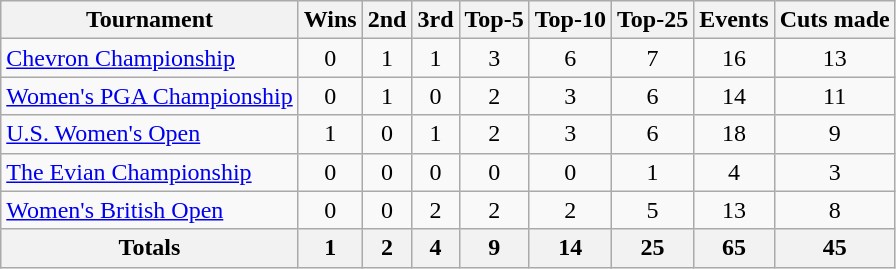<table class=wikitable style=text-align:center>
<tr>
<th>Tournament</th>
<th>Wins</th>
<th>2nd</th>
<th>3rd</th>
<th>Top-5</th>
<th>Top-10</th>
<th>Top-25</th>
<th>Events</th>
<th>Cuts made</th>
</tr>
<tr>
<td align=left><a href='#'>Chevron Championship</a></td>
<td>0</td>
<td>1</td>
<td>1</td>
<td>3</td>
<td>6</td>
<td>7</td>
<td>16</td>
<td>13</td>
</tr>
<tr>
<td align=left><a href='#'>Women's PGA Championship</a></td>
<td>0</td>
<td>1</td>
<td>0</td>
<td>2</td>
<td>3</td>
<td>6</td>
<td>14</td>
<td>11</td>
</tr>
<tr>
<td align=left><a href='#'>U.S. Women's Open</a></td>
<td>1</td>
<td>0</td>
<td>1</td>
<td>2</td>
<td>3</td>
<td>6</td>
<td>18</td>
<td>9</td>
</tr>
<tr>
<td align=left><a href='#'>The Evian Championship</a></td>
<td>0</td>
<td>0</td>
<td>0</td>
<td>0</td>
<td>0</td>
<td>1</td>
<td>4</td>
<td>3</td>
</tr>
<tr>
<td align=left><a href='#'>Women's British Open</a></td>
<td>0</td>
<td>0</td>
<td>2</td>
<td>2</td>
<td>2</td>
<td>5</td>
<td>13</td>
<td>8</td>
</tr>
<tr>
<th>Totals</th>
<th>1</th>
<th>2</th>
<th>4</th>
<th>9</th>
<th>14</th>
<th>25</th>
<th>65</th>
<th>45</th>
</tr>
</table>
